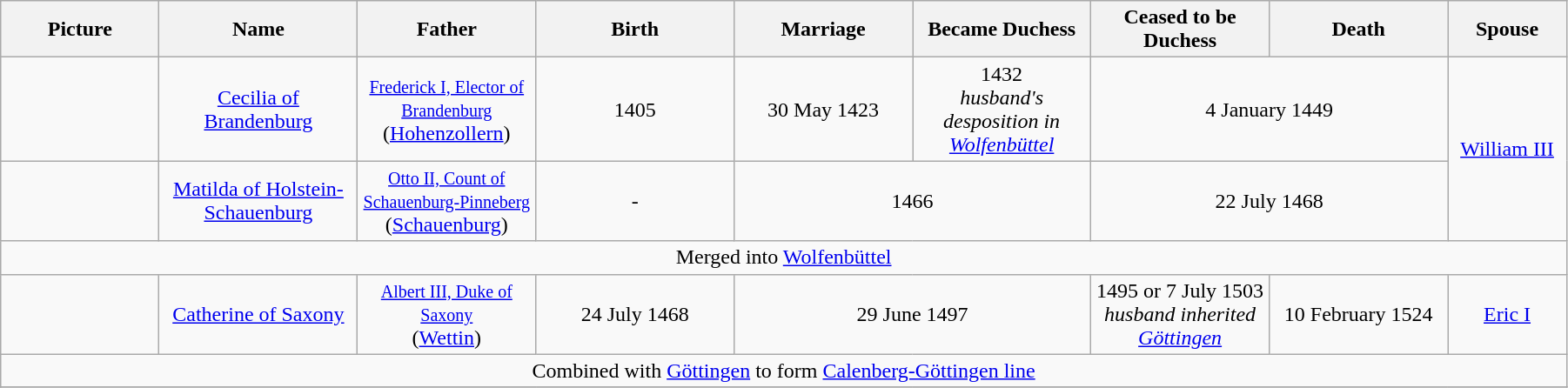<table width=95% class="wikitable">
<tr>
<th width = "8%">Picture</th>
<th width = "10%">Name</th>
<th width = "9%">Father</th>
<th width = "10%">Birth</th>
<th width = "9%">Marriage</th>
<th width = "9%">Became Duchess</th>
<th width = "9%">Ceased to be Duchess</th>
<th width = "9%">Death</th>
<th width = "6%">Spouse</th>
</tr>
<tr>
<td align="center"></td>
<td align="center"><a href='#'>Cecilia of Brandenburg</a></td>
<td align="center"><small><a href='#'>Frederick I, Elector of Brandenburg</a></small><br>(<a href='#'>Hohenzollern</a>)</td>
<td align="center">1405</td>
<td align="center">30 May 1423</td>
<td align="center">1432<br><em>husband's desposition in <a href='#'>Wolfenbüttel</a></em></td>
<td align="center" colspan="2">4 January 1449</td>
<td align="center" rowspan="2"><a href='#'>William III</a></td>
</tr>
<tr>
<td align="center"></td>
<td align="center"><a href='#'>Matilda of Holstein-Schauenburg</a></td>
<td align="center"><small><a href='#'>Otto II, Count of Schauenburg-Pinneberg</a></small><br>(<a href='#'>Schauenburg</a>)</td>
<td align="center">-</td>
<td align="center" colspan="2">1466</td>
<td align="center" colspan="2">22 July 1468</td>
</tr>
<tr>
<td align="center" colspan="9">Merged into <a href='#'>Wolfenbüttel</a></td>
</tr>
<tr>
<td align="center"></td>
<td align="center"><a href='#'>Catherine of Saxony</a></td>
<td align="center"><small><a href='#'>Albert III, Duke of Saxony</a></small><br>(<a href='#'>Wettin</a>)</td>
<td align="center">24 July 1468</td>
<td align="center" colspan="2">29 June 1497</td>
<td align="center">1495 or 7 July 1503<br><em>husband inherited <a href='#'>Göttingen</a></em></td>
<td align="center">10 February 1524</td>
<td align="center"><a href='#'>Eric I</a></td>
</tr>
<tr>
<td align="center" colspan="9">Combined with <a href='#'>Göttingen</a> to form <a href='#'>Calenberg-Göttingen line</a></td>
</tr>
<tr>
</tr>
</table>
